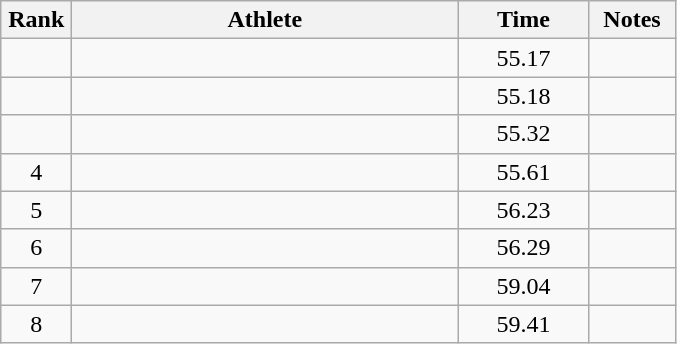<table class="wikitable" style="text-align:center">
<tr>
<th width=40>Rank</th>
<th width=250>Athlete</th>
<th width=80>Time</th>
<th width=50>Notes</th>
</tr>
<tr>
<td></td>
<td align=left></td>
<td>55.17</td>
<td></td>
</tr>
<tr>
<td></td>
<td align=left></td>
<td>55.18</td>
<td></td>
</tr>
<tr>
<td></td>
<td align=left></td>
<td>55.32</td>
<td></td>
</tr>
<tr>
<td>4</td>
<td align=left></td>
<td>55.61</td>
<td></td>
</tr>
<tr>
<td>5</td>
<td align=left></td>
<td>56.23</td>
<td></td>
</tr>
<tr>
<td>6</td>
<td align=left></td>
<td>56.29</td>
<td></td>
</tr>
<tr>
<td>7</td>
<td align=left></td>
<td>59.04</td>
<td></td>
</tr>
<tr>
<td>8</td>
<td align=left></td>
<td>59.41</td>
<td></td>
</tr>
</table>
